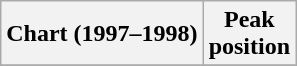<table class="wikitable sortable plainrowheaders" style="text-align:center">
<tr>
<th>Chart (1997–1998)</th>
<th>Peak<br>position</th>
</tr>
<tr>
</tr>
</table>
